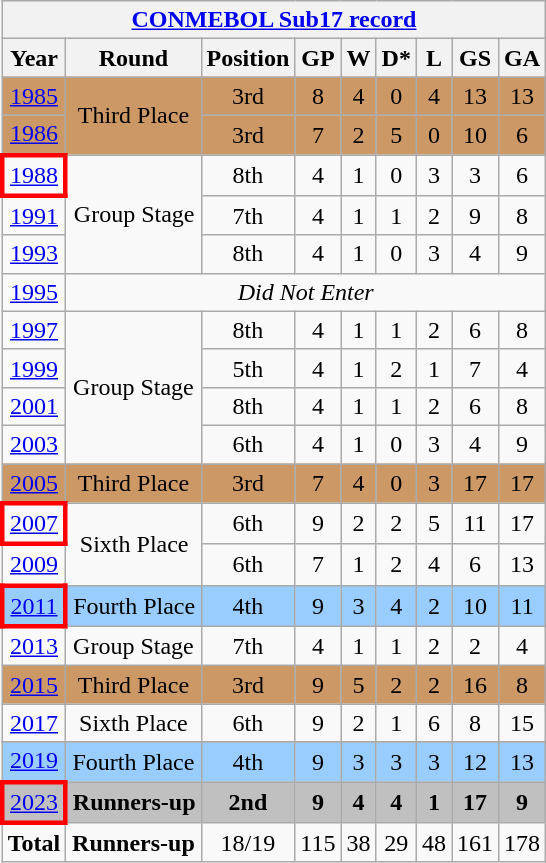<table class="wikitable" style="text-align: center;">
<tr>
<th colspan=9><a href='#'>CONMEBOL Sub17 record</a></th>
</tr>
<tr>
<th>Year</th>
<th>Round</th>
<th>Position</th>
<th>GP</th>
<th>W</th>
<th>D*</th>
<th>L</th>
<th>GS</th>
<th>GA</th>
</tr>
<tr bgcolor=cc9966>
<td> <a href='#'>1985</a></td>
<td rowspan=2>Third Place</td>
<td>3rd</td>
<td>8</td>
<td>4</td>
<td>0</td>
<td>4</td>
<td>13</td>
<td>13</td>
</tr>
<tr bgcolor=cc9966>
<td> <a href='#'>1986</a></td>
<td>3rd</td>
<td>7</td>
<td>2</td>
<td>5</td>
<td>0</td>
<td>10</td>
<td>6</td>
</tr>
<tr>
<td style="border: 3px solid red"> <a href='#'>1988</a></td>
<td rowspan=3>Group Stage</td>
<td>8th</td>
<td>4</td>
<td>1</td>
<td>0</td>
<td>3</td>
<td>3</td>
<td>6</td>
</tr>
<tr>
<td> <a href='#'>1991</a></td>
<td>7th</td>
<td>4</td>
<td>1</td>
<td>1</td>
<td>2</td>
<td>9</td>
<td>8</td>
</tr>
<tr>
<td> <a href='#'>1993</a></td>
<td>8th</td>
<td>4</td>
<td>1</td>
<td>0</td>
<td>3</td>
<td>4</td>
<td>9</td>
</tr>
<tr>
<td> <a href='#'>1995</a></td>
<td rowspan=1 colspan=8><em>Did Not Enter</em></td>
</tr>
<tr>
<td> <a href='#'>1997</a></td>
<td rowspan=4>Group Stage</td>
<td>8th</td>
<td>4</td>
<td>1</td>
<td>1</td>
<td>2</td>
<td>6</td>
<td>8</td>
</tr>
<tr>
<td> <a href='#'>1999</a></td>
<td>5th</td>
<td>4</td>
<td>1</td>
<td>2</td>
<td>1</td>
<td>7</td>
<td>4</td>
</tr>
<tr>
<td> <a href='#'>2001</a></td>
<td>8th</td>
<td>4</td>
<td>1</td>
<td>1</td>
<td>2</td>
<td>6</td>
<td>8</td>
</tr>
<tr>
<td> <a href='#'>2003</a></td>
<td>6th</td>
<td>4</td>
<td>1</td>
<td>0</td>
<td>3</td>
<td>4</td>
<td>9</td>
</tr>
<tr bgcolor=cc9966>
<td> <a href='#'>2005</a></td>
<td>Third Place</td>
<td>3rd</td>
<td>7</td>
<td>4</td>
<td>0</td>
<td>3</td>
<td>17</td>
<td>17</td>
</tr>
<tr>
<td style="border: 3px solid red"> <a href='#'>2007</a></td>
<td rowspan=2>Sixth Place</td>
<td>6th</td>
<td>9</td>
<td>2</td>
<td>2</td>
<td>5</td>
<td>11</td>
<td>17</td>
</tr>
<tr>
<td> <a href='#'>2009</a></td>
<td>6th</td>
<td>7</td>
<td>1</td>
<td>2</td>
<td>4</td>
<td>6</td>
<td>13</td>
</tr>
<tr style="background:#9ACDFF">
<td style="border: 3px solid red"> <a href='#'>2011</a></td>
<td>Fourth Place</td>
<td>4th</td>
<td>9</td>
<td>3</td>
<td>4</td>
<td>2</td>
<td>10</td>
<td>11</td>
</tr>
<tr>
<td> <a href='#'>2013</a></td>
<td>Group Stage</td>
<td>7th</td>
<td>4</td>
<td>1</td>
<td>1</td>
<td>2</td>
<td>2</td>
<td>4</td>
</tr>
<tr bgcolor=cc9966>
<td> <a href='#'>2015</a></td>
<td>Third Place</td>
<td>3rd</td>
<td>9</td>
<td>5</td>
<td>2</td>
<td>2</td>
<td>16</td>
<td>8</td>
</tr>
<tr>
<td> <a href='#'>2017</a></td>
<td>Sixth Place</td>
<td>6th</td>
<td>9</td>
<td>2</td>
<td>1</td>
<td>6</td>
<td>8</td>
<td>15</td>
</tr>
<tr>
</tr>
<tr style="background:#9ACDFF">
<td> <a href='#'>2019</a></td>
<td>Fourth Place</td>
<td>4th</td>
<td>9</td>
<td>3</td>
<td>3</td>
<td>3</td>
<td>12</td>
<td>13</td>
</tr>
<tr bgcolor=silver>
<td style="border: 3px solid red"> <a href='#'>2023</a></td>
<td><strong>Runners-up</strong></td>
<td><strong>2nd</strong></td>
<td><strong>9</strong></td>
<td><strong>4</strong></td>
<td><strong>4</strong></td>
<td><strong>1</strong></td>
<td><strong>17</strong></td>
<td><strong>9</strong></td>
</tr>
<tr>
<td><strong>Total</strong></td>
<td><strong>Runners-up</strong></td>
<td>18/19</td>
<td>115</td>
<td>38</td>
<td>29</td>
<td>48</td>
<td>161</td>
<td>178</td>
</tr>
</table>
